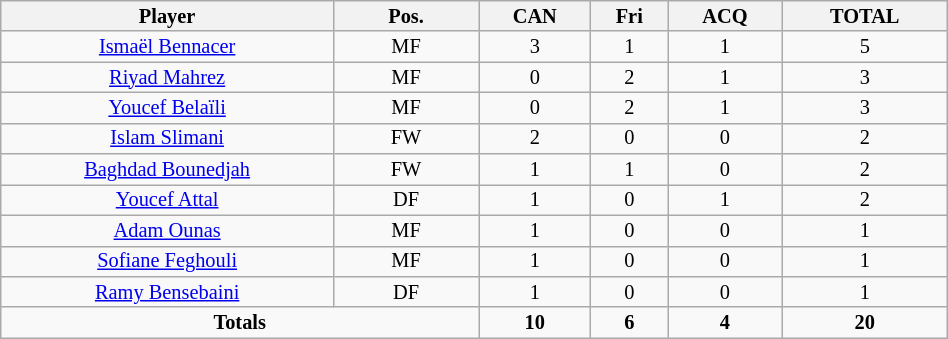<table class="wikitable sortable alternance"  style="font-size:85%; text-align:center; line-height:14px; width:50%;">
<tr>
<th width=100><strong>Player</strong></th>
<th width=40><strong>Pos.</strong></th>
<th width=10><strong>CAN</strong></th>
<th width=10><strong>Fri</strong></th>
<th width=10><strong>ACQ</strong></th>
<th width=10>TOTAL</th>
</tr>
<tr>
<td><a href='#'>Ismaël Bennacer</a></td>
<td>MF</td>
<td>3</td>
<td>1</td>
<td>1</td>
<td>5</td>
</tr>
<tr>
<td><a href='#'>Riyad Mahrez</a></td>
<td>MF</td>
<td>0</td>
<td>2</td>
<td>1</td>
<td>3</td>
</tr>
<tr>
<td><a href='#'>Youcef Belaïli</a></td>
<td>MF</td>
<td>0</td>
<td>2</td>
<td>1</td>
<td>3</td>
</tr>
<tr>
<td><a href='#'>Islam Slimani</a></td>
<td>FW</td>
<td>2</td>
<td>0</td>
<td>0</td>
<td>2</td>
</tr>
<tr>
<td><a href='#'>Baghdad Bounedjah</a></td>
<td>FW</td>
<td>1</td>
<td>1</td>
<td>0</td>
<td>2</td>
</tr>
<tr>
<td><a href='#'>Youcef Attal</a></td>
<td>DF</td>
<td>1</td>
<td>0</td>
<td>1</td>
<td>2</td>
</tr>
<tr>
<td><a href='#'>Adam Ounas</a></td>
<td>MF</td>
<td>1</td>
<td>0</td>
<td>0</td>
<td>1</td>
</tr>
<tr>
<td><a href='#'>Sofiane Feghouli</a></td>
<td>MF</td>
<td>1</td>
<td>0</td>
<td>0</td>
<td>1</td>
</tr>
<tr>
<td><a href='#'>Ramy Bensebaini</a></td>
<td>DF</td>
<td>1</td>
<td>0</td>
<td>0</td>
<td>1</td>
</tr>
<tr class="sortbottom">
<td colspan="2"><strong>Totals</strong></td>
<td><strong>10</strong></td>
<td><strong>6</strong></td>
<td><strong>4</strong></td>
<td><strong>20</strong></td>
</tr>
</table>
